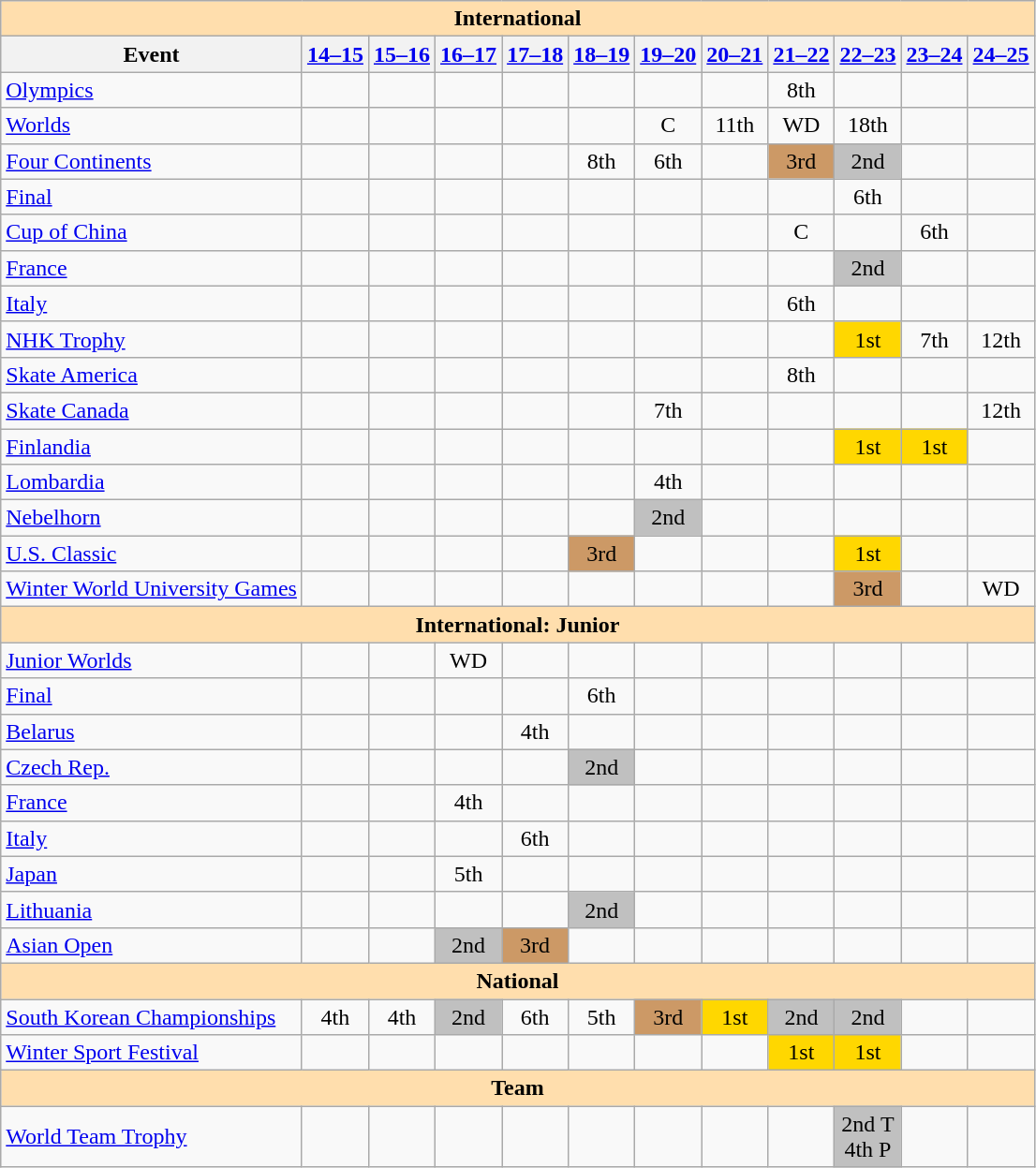<table class="wikitable" style="text-align:center">
<tr>
<th colspan="12" style="background-color: #ffdead; " align="center">International</th>
</tr>
<tr>
<th>Event</th>
<th><a href='#'>14–15</a></th>
<th><a href='#'>15–16</a></th>
<th><a href='#'>16–17</a></th>
<th><a href='#'>17–18</a></th>
<th><a href='#'>18–19</a></th>
<th><a href='#'>19–20</a></th>
<th><a href='#'>20–21</a></th>
<th><a href='#'>21–22</a></th>
<th><a href='#'>22–23</a></th>
<th><a href='#'>23–24</a></th>
<th><a href='#'>24–25</a></th>
</tr>
<tr>
<td align=left><a href='#'>Olympics</a></td>
<td></td>
<td></td>
<td></td>
<td></td>
<td></td>
<td></td>
<td></td>
<td>8th</td>
<td></td>
<td></td>
<td></td>
</tr>
<tr>
<td align=left><a href='#'>Worlds</a></td>
<td></td>
<td></td>
<td></td>
<td></td>
<td></td>
<td>C</td>
<td>11th</td>
<td>WD</td>
<td>18th</td>
<td></td>
<td></td>
</tr>
<tr>
<td align=left><a href='#'>Four Continents</a></td>
<td></td>
<td></td>
<td></td>
<td></td>
<td>8th</td>
<td>6th</td>
<td></td>
<td bgcolor=cc9966>3rd</td>
<td bgcolor=silver>2nd</td>
<td></td>
<td></td>
</tr>
<tr>
<td align=left> <a href='#'>Final</a></td>
<td></td>
<td></td>
<td></td>
<td></td>
<td></td>
<td></td>
<td></td>
<td></td>
<td>6th</td>
<td></td>
<td></td>
</tr>
<tr>
<td align=left> <a href='#'>Cup of China</a></td>
<td></td>
<td></td>
<td></td>
<td></td>
<td></td>
<td></td>
<td></td>
<td>C</td>
<td></td>
<td>6th</td>
<td></td>
</tr>
<tr>
<td align=left> <a href='#'>France</a></td>
<td></td>
<td></td>
<td></td>
<td></td>
<td></td>
<td></td>
<td></td>
<td></td>
<td bgcolor=silver>2nd</td>
<td></td>
<td></td>
</tr>
<tr>
<td align=left> <a href='#'>Italy</a></td>
<td></td>
<td></td>
<td></td>
<td></td>
<td></td>
<td></td>
<td></td>
<td>6th</td>
<td></td>
<td></td>
<td></td>
</tr>
<tr>
<td align=left> <a href='#'>NHK Trophy</a></td>
<td></td>
<td></td>
<td></td>
<td></td>
<td></td>
<td></td>
<td></td>
<td></td>
<td bgcolor=gold>1st</td>
<td>7th</td>
<td>12th</td>
</tr>
<tr>
<td align=left> <a href='#'>Skate America</a></td>
<td></td>
<td></td>
<td></td>
<td></td>
<td></td>
<td></td>
<td></td>
<td>8th</td>
<td></td>
<td></td>
<td></td>
</tr>
<tr>
<td align=left> <a href='#'>Skate Canada</a></td>
<td></td>
<td></td>
<td></td>
<td></td>
<td></td>
<td>7th</td>
<td></td>
<td></td>
<td></td>
<td></td>
<td>12th</td>
</tr>
<tr>
<td align=left> <a href='#'>Finlandia</a></td>
<td></td>
<td></td>
<td></td>
<td></td>
<td></td>
<td></td>
<td></td>
<td></td>
<td bgcolor=gold>1st</td>
<td bgcolor=gold>1st</td>
<td></td>
</tr>
<tr>
<td align=left> <a href='#'>Lombardia</a></td>
<td></td>
<td></td>
<td></td>
<td></td>
<td></td>
<td>4th</td>
<td></td>
<td></td>
<td></td>
<td></td>
<td></td>
</tr>
<tr>
<td align=left> <a href='#'>Nebelhorn</a></td>
<td></td>
<td></td>
<td></td>
<td></td>
<td></td>
<td bgcolor=silver>2nd</td>
<td></td>
<td></td>
<td></td>
<td></td>
<td></td>
</tr>
<tr>
<td align=left> <a href='#'>U.S. Classic</a></td>
<td></td>
<td></td>
<td></td>
<td></td>
<td bgcolor=cc9966>3rd</td>
<td></td>
<td></td>
<td></td>
<td bgcolor=gold>1st</td>
<td></td>
<td></td>
</tr>
<tr>
<td align=left><a href='#'>Winter World University Games</a></td>
<td></td>
<td></td>
<td></td>
<td></td>
<td></td>
<td></td>
<td></td>
<td></td>
<td bgcolor=cc9966>3rd</td>
<td></td>
<td>WD</td>
</tr>
<tr>
<th colspan="12" style="background-color: #ffdead; " align="center">International: Junior</th>
</tr>
<tr>
<td align=left><a href='#'>Junior Worlds</a></td>
<td></td>
<td></td>
<td>WD</td>
<td></td>
<td></td>
<td></td>
<td></td>
<td></td>
<td></td>
<td></td>
<td></td>
</tr>
<tr>
<td align=left> <a href='#'>Final</a></td>
<td></td>
<td></td>
<td></td>
<td></td>
<td>6th</td>
<td></td>
<td></td>
<td></td>
<td></td>
<td></td>
<td></td>
</tr>
<tr>
<td align=left> <a href='#'>Belarus</a></td>
<td></td>
<td></td>
<td></td>
<td>4th</td>
<td></td>
<td></td>
<td></td>
<td></td>
<td></td>
<td></td>
<td></td>
</tr>
<tr>
<td align=left> <a href='#'>Czech Rep.</a></td>
<td></td>
<td></td>
<td></td>
<td></td>
<td bgcolor=silver>2nd</td>
<td></td>
<td></td>
<td></td>
<td></td>
<td></td>
<td></td>
</tr>
<tr>
<td align=left> <a href='#'>France</a></td>
<td></td>
<td></td>
<td>4th</td>
<td></td>
<td></td>
<td></td>
<td></td>
<td></td>
<td></td>
<td></td>
<td></td>
</tr>
<tr>
<td align=left> <a href='#'>Italy</a></td>
<td></td>
<td></td>
<td></td>
<td>6th</td>
<td></td>
<td></td>
<td></td>
<td></td>
<td></td>
<td></td>
<td></td>
</tr>
<tr>
<td align=left> <a href='#'>Japan</a></td>
<td></td>
<td></td>
<td>5th</td>
<td></td>
<td></td>
<td></td>
<td></td>
<td></td>
<td></td>
<td></td>
<td></td>
</tr>
<tr>
<td align=left> <a href='#'>Lithuania</a></td>
<td></td>
<td></td>
<td></td>
<td></td>
<td bgcolor=silver>2nd</td>
<td></td>
<td></td>
<td></td>
<td></td>
<td></td>
<td></td>
</tr>
<tr>
<td align=left><a href='#'>Asian Open</a></td>
<td></td>
<td></td>
<td bgcolor=silver>2nd</td>
<td bgcolor=cc9966>3rd</td>
<td></td>
<td></td>
<td></td>
<td></td>
<td></td>
<td></td>
<td></td>
</tr>
<tr>
<th colspan="12" style="background-color: #ffdead; " align="center">National</th>
</tr>
<tr>
<td align=left><a href='#'>South Korean Championships</a></td>
<td>4th</td>
<td>4th</td>
<td bgcolor=silver>2nd</td>
<td>6th</td>
<td>5th</td>
<td bgcolor=cc9966>3rd</td>
<td bgcolor=gold>1st</td>
<td bgcolor=silver>2nd</td>
<td bgcolor=silver>2nd</td>
<td></td>
<td></td>
</tr>
<tr>
<td align=left><a href='#'>Winter Sport Festival</a></td>
<td></td>
<td></td>
<td></td>
<td></td>
<td></td>
<td></td>
<td></td>
<td bgcolor=gold>1st</td>
<td bgcolor=gold>1st</td>
<td></td>
<td></td>
</tr>
<tr>
<th colspan="12" style="background-color: #ffdead; " align="center">Team</th>
</tr>
<tr>
<td align=left><a href='#'>World Team Trophy</a></td>
<td></td>
<td></td>
<td></td>
<td></td>
<td></td>
<td></td>
<td></td>
<td></td>
<td bgcolor=silver>2nd T <br> 4th P</td>
<td></td>
<td></td>
</tr>
</table>
